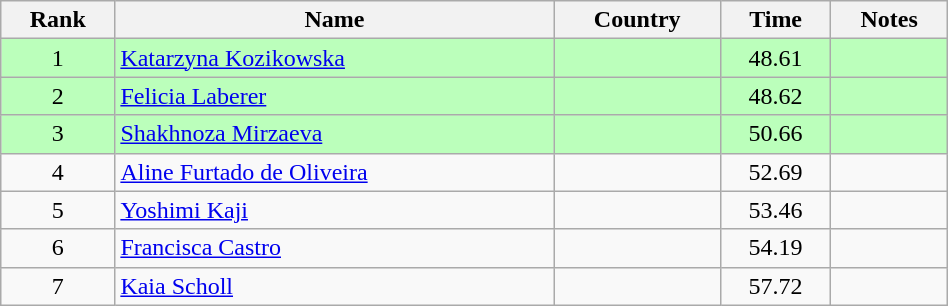<table class="wikitable" style="text-align:center;width: 50%">
<tr>
<th>Rank</th>
<th>Name</th>
<th>Country</th>
<th>Time</th>
<th>Notes</th>
</tr>
<tr bgcolor=bbffbb>
<td>1</td>
<td align="left"><a href='#'>Katarzyna Kozikowska</a></td>
<td align="left"></td>
<td>48.61</td>
<td></td>
</tr>
<tr bgcolor=bbffbb>
<td>2</td>
<td align="left"><a href='#'>Felicia Laberer</a></td>
<td align="left"></td>
<td>48.62</td>
<td></td>
</tr>
<tr bgcolor=bbffbb>
<td>3</td>
<td align="left"><a href='#'>Shakhnoza Mirzaeva</a></td>
<td align="left"></td>
<td>50.66</td>
<td></td>
</tr>
<tr>
<td>4</td>
<td align="left"><a href='#'>Aline Furtado de Oliveira</a></td>
<td align="left"></td>
<td>52.69</td>
<td></td>
</tr>
<tr>
<td>5</td>
<td align="left"><a href='#'>Yoshimi Kaji</a></td>
<td align="left"></td>
<td>53.46</td>
<td></td>
</tr>
<tr>
<td>6</td>
<td align="left"><a href='#'>Francisca Castro</a></td>
<td align="left"></td>
<td>54.19</td>
<td></td>
</tr>
<tr>
<td>7</td>
<td align="left"><a href='#'>Kaia Scholl</a></td>
<td align="left"></td>
<td>57.72</td>
<td></td>
</tr>
</table>
